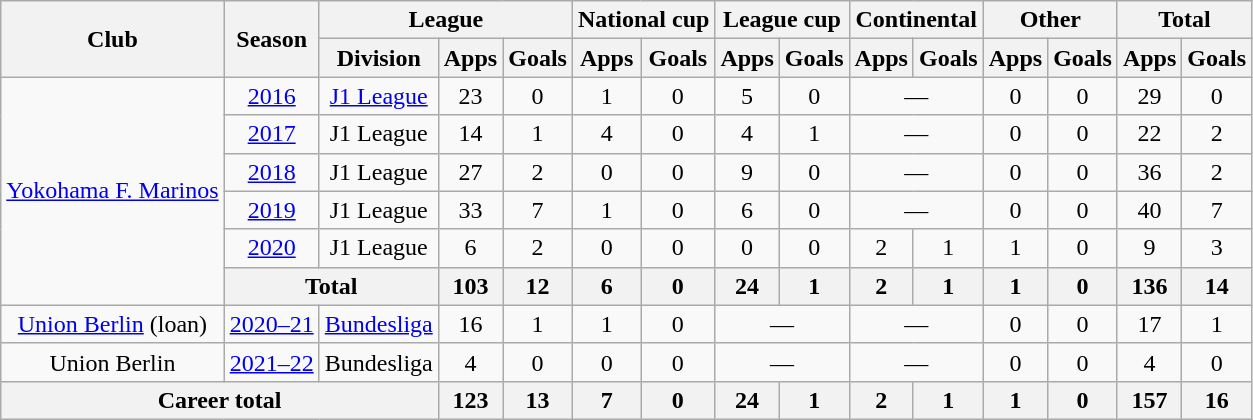<table class="wikitable" style="text-align: center">
<tr>
<th rowspan="2">Club</th>
<th rowspan="2">Season</th>
<th colspan="3">League</th>
<th colspan="2">National cup</th>
<th colspan="2">League cup</th>
<th colspan="2">Continental</th>
<th colspan="2">Other</th>
<th colspan="2">Total</th>
</tr>
<tr>
<th>Division</th>
<th>Apps</th>
<th>Goals</th>
<th>Apps</th>
<th>Goals</th>
<th>Apps</th>
<th>Goals</th>
<th>Apps</th>
<th>Goals</th>
<th>Apps</th>
<th>Goals</th>
<th>Apps</th>
<th>Goals</th>
</tr>
<tr>
<td rowspan="6"><a href='#'>Yokohama F. Marinos</a></td>
<td><a href='#'>2016</a></td>
<td><a href='#'>J1 League</a></td>
<td>23</td>
<td>0</td>
<td>1</td>
<td>0</td>
<td>5</td>
<td>0</td>
<td colspan="2">—</td>
<td>0</td>
<td>0</td>
<td>29</td>
<td>0</td>
</tr>
<tr>
<td><a href='#'>2017</a></td>
<td>J1 League</td>
<td>14</td>
<td>1</td>
<td>4</td>
<td>0</td>
<td>4</td>
<td>1</td>
<td colspan="2">—</td>
<td>0</td>
<td>0</td>
<td>22</td>
<td>2</td>
</tr>
<tr>
<td><a href='#'>2018</a></td>
<td>J1 League</td>
<td>27</td>
<td>2</td>
<td>0</td>
<td>0</td>
<td>9</td>
<td>0</td>
<td colspan="2">—</td>
<td>0</td>
<td>0</td>
<td>36</td>
<td>2</td>
</tr>
<tr>
<td><a href='#'>2019</a></td>
<td>J1 League</td>
<td>33</td>
<td>7</td>
<td>1</td>
<td>0</td>
<td>6</td>
<td>0</td>
<td colspan="2">—</td>
<td>0</td>
<td>0</td>
<td>40</td>
<td>7</td>
</tr>
<tr>
<td><a href='#'>2020</a></td>
<td>J1 League</td>
<td>6</td>
<td>2</td>
<td>0</td>
<td>0</td>
<td>0</td>
<td>0</td>
<td>2</td>
<td>1</td>
<td>1</td>
<td>0</td>
<td>9</td>
<td>3</td>
</tr>
<tr>
<th colspan="2">Total</th>
<th>103</th>
<th>12</th>
<th>6</th>
<th>0</th>
<th>24</th>
<th>1</th>
<th>2</th>
<th>1</th>
<th>1</th>
<th>0</th>
<th>136</th>
<th>14</th>
</tr>
<tr>
<td><a href='#'>Union Berlin</a> (loan)</td>
<td><a href='#'>2020–21</a></td>
<td><a href='#'>Bundesliga</a></td>
<td>16</td>
<td>1</td>
<td>1</td>
<td>0</td>
<td colspan="2">—</td>
<td colspan="2">—</td>
<td>0</td>
<td>0</td>
<td>17</td>
<td>1</td>
</tr>
<tr>
<td>Union Berlin</td>
<td><a href='#'>2021–22</a></td>
<td>Bundesliga</td>
<td>4</td>
<td>0</td>
<td>0</td>
<td>0</td>
<td colspan="2">—</td>
<td colspan="2">—</td>
<td>0</td>
<td>0</td>
<td>4</td>
<td>0</td>
</tr>
<tr>
<th colspan="3">Career total</th>
<th>123</th>
<th>13</th>
<th>7</th>
<th>0</th>
<th>24</th>
<th>1</th>
<th>2</th>
<th>1</th>
<th>1</th>
<th>0</th>
<th>157</th>
<th>16</th>
</tr>
</table>
